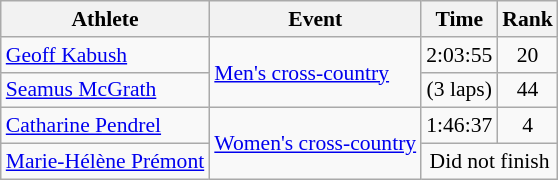<table class=wikitable style="font-size:90%">
<tr>
<th>Athlete</th>
<th>Event</th>
<th>Time</th>
<th>Rank</th>
</tr>
<tr>
<td><a href='#'>Geoff Kabush</a></td>
<td rowspan=2><a href='#'>Men's cross-country</a></td>
<td align=center>2:03:55</td>
<td align=center>20</td>
</tr>
<tr>
<td><a href='#'>Seamus McGrath</a></td>
<td align=center> (3 laps)</td>
<td align=center>44</td>
</tr>
<tr>
<td><a href='#'>Catharine Pendrel</a></td>
<td rowspan=2><a href='#'>Women's cross-country</a></td>
<td align=center>1:46:37</td>
<td align=center>4</td>
</tr>
<tr>
<td><a href='#'>Marie-Hélène Prémont</a></td>
<td align=center colspan=2>Did not finish</td>
</tr>
</table>
